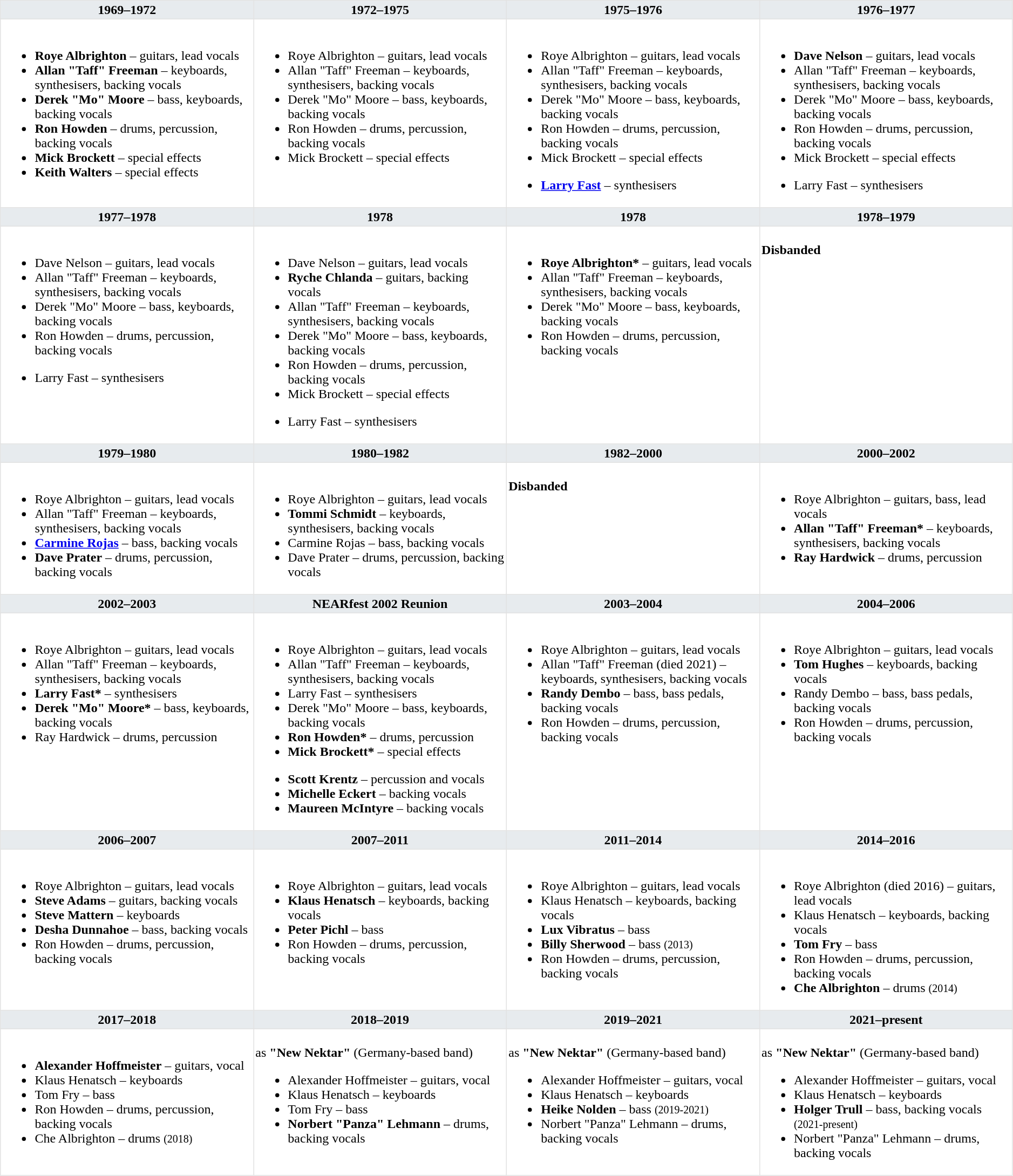<table class="toccolours" border="1" cellpadding="2" cellspacing="0"  style="float:width:375px; margin:0 0 1em 1em; border-collapse:collapse; border:1px solid #e2e2e2; width:99%;">
<tr>
<th style="vertical-align:top; background:#e7ebee; width:25%;">1969–1972</th>
<th style="vertical-align:top; background:#e7ebee; width:25%;">1972–1975</th>
<th style="vertical-align:top; background:#e7ebee; width:25%;">1975–1976</th>
<th style="vertical-align:top; background:#e7ebee; width:25%;">1976–1977</th>
</tr>
<tr>
<td valign=top><br><ul><li><strong>Roye Albrighton</strong> – guitars, lead vocals</li><li><strong>Allan "Taff" Freeman</strong> – keyboards, synthesisers, backing vocals</li><li><strong>Derek "Mo" Moore</strong> – bass, keyboards, backing vocals</li><li><strong>Ron Howden</strong> – drums, percussion, backing vocals</li><li><strong>Mick Brockett</strong> – special effects</li><li><strong>Keith Walters</strong> – special effects</li></ul></td>
<td valign=top><br><ul><li>Roye Albrighton – guitars, lead vocals</li><li>Allan "Taff" Freeman – keyboards, synthesisers, backing vocals</li><li>Derek "Mo" Moore – bass, keyboards, backing vocals</li><li>Ron Howden – drums, percussion, backing vocals</li><li>Mick Brockett – special effects</li></ul></td>
<td valign=top><br><ul><li>Roye Albrighton – guitars, lead vocals</li><li>Allan "Taff" Freeman – keyboards, synthesisers, backing vocals</li><li>Derek "Mo" Moore – bass, keyboards, backing vocals</li><li>Ron Howden – drums, percussion, backing vocals</li><li>Mick Brockett – special effects</li></ul><ul><li><strong><a href='#'>Larry Fast</a></strong> – synthesisers</li></ul></td>
<td valign=top><br><ul><li><strong>Dave Nelson</strong> – guitars, lead vocals</li><li>Allan "Taff" Freeman – keyboards, synthesisers, backing vocals</li><li>Derek "Mo" Moore – bass, keyboards, backing vocals</li><li>Ron Howden – drums, percussion, backing vocals</li><li>Mick Brockett – special effects</li></ul><ul><li>Larry Fast – synthesisers</li></ul></td>
</tr>
<tr>
<th style="vertical-align:top; background:#e7ebee; width:25%;">1977–1978</th>
<th style="vertical-align:top; background:#e7ebee; width:25%;">1978</th>
<th style="vertical-algin:top; background:#e7ebee; width:25%;">1978</th>
<th style="vertical-align:top; background:#e7ebee; width:25%;">1978–1979</th>
</tr>
<tr>
<td valign=top><br><ul><li>Dave Nelson – guitars, lead vocals</li><li>Allan "Taff" Freeman – keyboards, synthesisers, backing vocals</li><li>Derek "Mo" Moore – bass, keyboards, backing vocals</li><li>Ron Howden – drums, percussion, backing vocals</li></ul><ul><li>Larry Fast – synthesisers</li></ul></td>
<td valign=top><br><ul><li>Dave Nelson – guitars, lead vocals</li><li><strong>Ryche Chlanda</strong> – guitars, backing vocals</li><li>Allan "Taff" Freeman – keyboards, synthesisers, backing vocals</li><li>Derek "Mo" Moore – bass, keyboards, backing vocals</li><li>Ron Howden – drums, percussion, backing vocals</li><li>Mick Brockett – special effects</li></ul><ul><li>Larry Fast – synthesisers</li></ul></td>
<td valign=top><br><ul><li><strong>Roye Albrighton*</strong> – guitars, lead vocals</li><li>Allan "Taff" Freeman – keyboards, synthesisers, backing vocals</li><li>Derek "Mo" Moore – bass, keyboards, backing vocals</li><li>Ron Howden – drums, percussion, backing vocals</li></ul></td>
<td valign=top><br><strong>Disbanded</strong></td>
</tr>
<tr>
<th style="vertical-align:top; background:#e7ebee; width:25%;">1979–1980</th>
<th style="vertical-align:top; background:#e7ebee; width:25%;">1980–1982</th>
<th style="vertical-align:top; background:#e7ebee; width:25%;">1982–2000</th>
<th style="vertical-align:top; background:#e7ebee; width:25%;">2000–2002</th>
</tr>
<tr>
<td valign=top><br><ul><li>Roye Albrighton – guitars, lead vocals</li><li>Allan "Taff" Freeman – keyboards, synthesisers, backing vocals</li><li><strong><a href='#'>Carmine Rojas</a></strong> – bass, backing vocals</li><li><strong>Dave Prater</strong> – drums, percussion, backing vocals</li></ul></td>
<td valign=top><br><ul><li>Roye Albrighton – guitars, lead vocals</li><li><strong>Tommi Schmidt</strong> – keyboards, synthesisers, backing vocals</li><li>Carmine Rojas – bass, backing vocals</li><li>Dave Prater – drums, percussion, backing vocals</li></ul></td>
<td valign=top><br><strong>Disbanded</strong></td>
<td valign=top><br><ul><li>Roye Albrighton – guitars, bass, lead vocals</li><li><strong>Allan "Taff" Freeman*</strong> – keyboards, synthesisers, backing vocals</li><li><strong>Ray Hardwick</strong> – drums, percussion</li></ul></td>
</tr>
<tr>
<th style="vertical-align:top; background:#e7ebee; width:25%;">2002–2003</th>
<th style="vertical-align:top; background:#e7ebee; width:25%;">NEARfest 2002 Reunion</th>
<th style="vertical-align:top; background:#e7ebee; width:25%;">2003–2004</th>
<th style="vertical-align:top; background:#e7ebee; width:25%;">2004–2006</th>
</tr>
<tr>
<td valign=top><br><ul><li>Roye Albrighton – guitars, lead vocals</li><li>Allan "Taff" Freeman – keyboards, synthesisers, backing vocals</li><li><strong>Larry Fast*</strong> – synthesisers</li><li><strong>Derek "Mo" Moore*</strong> – bass, keyboards, backing vocals</li><li>Ray Hardwick – drums, percussion</li></ul></td>
<td valign=top><br><ul><li>Roye Albrighton – guitars, lead vocals</li><li>Allan "Taff" Freeman – keyboards, synthesisers, backing vocals</li><li>Larry Fast – synthesisers</li><li>Derek "Mo" Moore – bass, keyboards, backing vocals</li><li><strong>Ron Howden*</strong> – drums, percussion</li><li><strong>Mick Brockett*</strong> – special effects</li></ul><ul><li><strong>Scott Krentz</strong> – percussion and vocals</li><li><strong>Michelle Eckert</strong> – backing vocals</li><li><strong>Maureen McIntyre</strong> – backing vocals</li></ul></td>
<td valign=top><br><ul><li>Roye Albrighton – guitars, lead vocals</li><li>Allan "Taff" Freeman (died 2021) – keyboards, synthesisers, backing vocals</li><li><strong>Randy Dembo</strong> – bass, bass pedals, backing vocals</li><li>Ron Howden – drums, percussion, backing vocals</li></ul></td>
<td valign=top><br><ul><li>Roye Albrighton – guitars, lead vocals</li><li><strong>Tom Hughes</strong> – keyboards, backing vocals</li><li>Randy Dembo – bass, bass pedals, backing vocals</li><li>Ron Howden – drums, percussion, backing vocals</li></ul></td>
</tr>
<tr>
<th style="vertical-align:top; background:#e7ebee; width:25%;">2006–2007</th>
<th style="vertical-align:top; background:#e7ebee; width:25%;">2007–2011</th>
<th style="vertical-align:top; background:#e7ebee; width:25%;">2011–2014</th>
<th style="vertical-align:top; background:#e7ebee; width:25%;">2014–2016</th>
</tr>
<tr>
<td valign=top><br><ul><li>Roye Albrighton – guitars, lead vocals</li><li><strong>Steve Adams</strong> – guitars, backing vocals</li><li><strong>Steve Mattern</strong> – keyboards</li><li><strong>Desha Dunnahoe</strong> – bass, backing vocals</li><li>Ron Howden – drums, percussion, backing vocals</li></ul></td>
<td valign=top><br><ul><li>Roye Albrighton – guitars, lead vocals</li><li><strong>Klaus Henatsch</strong> – keyboards, backing vocals</li><li><strong>Peter Pichl</strong> – bass</li><li>Ron Howden – drums, percussion, backing vocals</li></ul></td>
<td valign=top><br><ul><li>Roye Albrighton – guitars, lead vocals</li><li>Klaus Henatsch – keyboards, backing vocals</li><li><strong>Lux Vibratus</strong> – bass</li><li><strong>Billy Sherwood</strong> – bass <small>(2013)</small></li><li>Ron Howden – drums, percussion, backing vocals</li></ul></td>
<td valign=top><br><ul><li>Roye Albrighton (died 2016) – guitars, lead vocals</li><li>Klaus Henatsch – keyboards, backing vocals</li><li><strong>Tom Fry</strong> – bass</li><li>Ron Howden – drums, percussion, backing vocals</li><li><strong>Che Albrighton</strong> – drums <small>(2014)</small></li></ul></td>
</tr>
<tr>
<th style="vertical-align:top; background:#e7ebee; width:25%;">2017–2018</th>
<th style="vertical-align:top; background:#e7ebee; width:25%;">2018–2019</th>
<th style="vertical-align:top; background:#e7ebee; width:25%;">2019–2021</th>
<th style="vertical-align:top; background:#e7ebee; width:25%;">2021–present</th>
</tr>
<tr>
<td valign=top><br><ul><li><strong>Alexander Hoffmeister</strong> – guitars, vocal</li><li>Klaus Henatsch – keyboards</li><li>Tom Fry – bass</li><li>Ron Howden – drums, percussion, backing vocals</li><li>Che Albrighton – drums <small>(2018)</small></li></ul></td>
<td valign=top><br>as <strong>"New Nektar"</strong> (Germany-based band)<ul><li>Alexander Hoffmeister – guitars, vocal</li><li>Klaus Henatsch – keyboards</li><li>Tom Fry – bass</li><li><strong>Norbert "Panza" Lehmann</strong> – drums, backing vocals</li></ul></td>
<td valign=top><br>as <strong>"New Nektar"</strong> (Germany-based band)<ul><li>Alexander Hoffmeister – guitars, vocal</li><li>Klaus Henatsch – keyboards</li><li><strong>Heike Nolden</strong> – bass <small> (2019-2021) </small></li><li>Norbert "Panza" Lehmann – drums, backing vocals</li></ul></td>
<td valign=top><br>as <strong>"New Nektar"</strong> (Germany-based band)<ul><li>Alexander Hoffmeister – guitars, vocal</li><li>Klaus Henatsch – keyboards</li><li><strong>Holger Trull</strong> – bass, backing vocals <small> (2021-present) </small></li><li>Norbert "Panza" Lehmann – drums, backing vocals</li></ul></td>
</tr>
</table>
